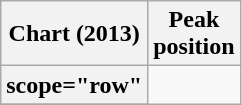<table class="wikitable sortable plainrowheaders" style="text-align:center">
<tr>
<th scope="col">Chart (2013)</th>
<th scope="col">Peak<br>position</th>
</tr>
<tr>
<th>scope="row" </th>
</tr>
<tr>
</tr>
</table>
